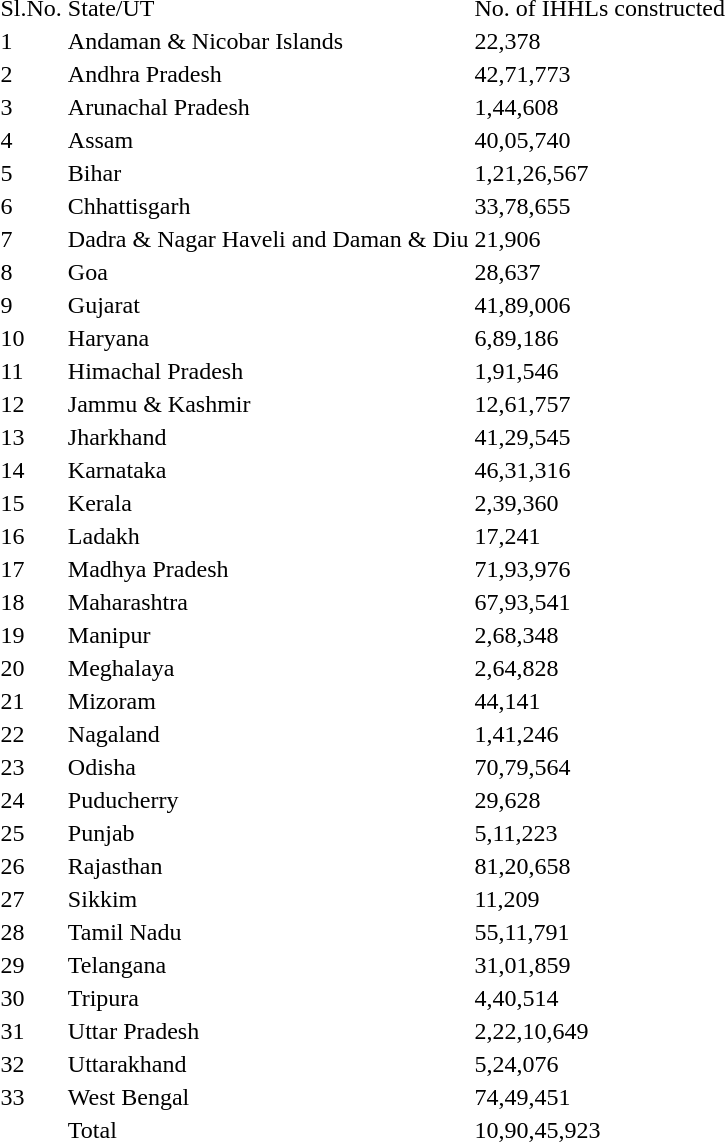<table class=" wiki table">
<tr>
<td>Sl.No.</td>
<td>State/UT</td>
<td>No. of IHHLs constructed</td>
</tr>
<tr>
<td>1</td>
<td>Andaman & Nicobar Islands</td>
<td>22,378</td>
</tr>
<tr>
<td>2</td>
<td>Andhra Pradesh</td>
<td>42,71,773</td>
</tr>
<tr>
<td>3</td>
<td>Arunachal Pradesh</td>
<td>1,44,608</td>
</tr>
<tr>
<td>4</td>
<td>Assam</td>
<td>40,05,740</td>
</tr>
<tr>
<td>5</td>
<td>Bihar</td>
<td>1,21,26,567</td>
</tr>
<tr>
<td>6</td>
<td>Chhattisgarh</td>
<td>33,78,655</td>
</tr>
<tr>
<td>7</td>
<td>Dadra & Nagar Haveli and Daman & Diu</td>
<td>21,906</td>
</tr>
<tr>
<td>8</td>
<td>Goa</td>
<td>28,637</td>
</tr>
<tr>
<td>9</td>
<td>Gujarat</td>
<td>41,89,006</td>
</tr>
<tr>
<td>10</td>
<td>Haryana</td>
<td>6,89,186</td>
</tr>
<tr>
<td>11</td>
<td>Himachal Pradesh</td>
<td>1,91,546</td>
</tr>
<tr>
<td>12</td>
<td>Jammu & Kashmir</td>
<td>12,61,757</td>
</tr>
<tr>
<td>13</td>
<td>Jharkhand</td>
<td>41,29,545</td>
</tr>
<tr>
<td>14</td>
<td>Karnataka</td>
<td>46,31,316</td>
</tr>
<tr>
<td>15</td>
<td>Kerala</td>
<td>2,39,360</td>
</tr>
<tr>
<td>16</td>
<td>Ladakh</td>
<td>17,241</td>
</tr>
<tr>
<td>17</td>
<td>Madhya Pradesh</td>
<td>71,93,976</td>
</tr>
<tr>
<td>18</td>
<td>Maharashtra</td>
<td>67,93,541</td>
</tr>
<tr>
<td>19</td>
<td>Manipur</td>
<td>2,68,348</td>
</tr>
<tr>
<td>20</td>
<td>Meghalaya</td>
<td>2,64,828</td>
</tr>
<tr>
<td>21</td>
<td>Mizoram</td>
<td>44,141</td>
</tr>
<tr>
<td>22</td>
<td>Nagaland</td>
<td>1,41,246</td>
</tr>
<tr>
<td>23</td>
<td>Odisha</td>
<td>70,79,564</td>
</tr>
<tr>
<td>24</td>
<td>Puducherry</td>
<td>29,628</td>
</tr>
<tr>
<td>25</td>
<td>Punjab</td>
<td>5,11,223</td>
</tr>
<tr>
<td>26</td>
<td>Rajasthan</td>
<td>81,20,658</td>
</tr>
<tr>
<td>27</td>
<td>Sikkim</td>
<td>11,209</td>
</tr>
<tr>
<td>28</td>
<td>Tamil Nadu</td>
<td>55,11,791</td>
</tr>
<tr>
<td>29</td>
<td>Telangana</td>
<td>31,01,859</td>
</tr>
<tr>
<td>30</td>
<td>Tripura</td>
<td>4,40,514</td>
</tr>
<tr>
<td>31</td>
<td>Uttar Pradesh</td>
<td>2,22,10,649</td>
</tr>
<tr>
<td>32</td>
<td>Uttarakhand</td>
<td>5,24,076</td>
</tr>
<tr>
<td>33</td>
<td>West Bengal</td>
<td>74,49,451</td>
</tr>
<tr>
<td></td>
<td>Total</td>
<td>10,90,45,923</td>
</tr>
</table>
